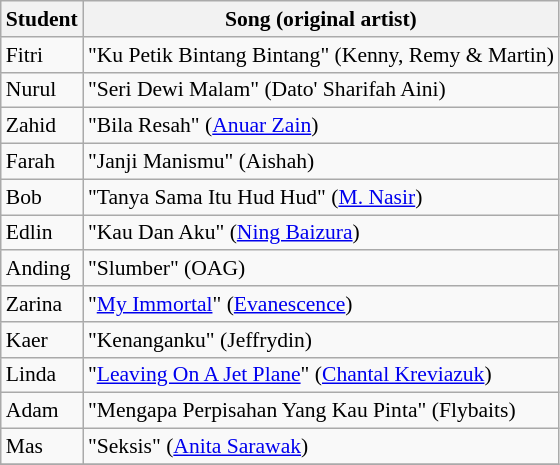<table class="wikitable" style="font-size:90%;">
<tr>
<th>Student</th>
<th>Song (original artist)</th>
</tr>
<tr>
<td>Fitri</td>
<td>"Ku Petik Bintang Bintang" (Kenny, Remy & Martin)</td>
</tr>
<tr>
<td>Nurul</td>
<td>"Seri Dewi Malam" (Dato' Sharifah Aini)</td>
</tr>
<tr>
<td>Zahid</td>
<td>"Bila Resah" (<a href='#'>Anuar Zain</a>)</td>
</tr>
<tr>
<td>Farah</td>
<td>"Janji Manismu" (Aishah)</td>
</tr>
<tr>
<td>Bob</td>
<td>"Tanya Sama Itu Hud Hud" (<a href='#'>M. Nasir</a>)</td>
</tr>
<tr>
<td>Edlin</td>
<td>"Kau Dan Aku" (<a href='#'>Ning Baizura</a>)</td>
</tr>
<tr>
<td>Anding</td>
<td>"Slumber" (OAG)</td>
</tr>
<tr>
<td>Zarina</td>
<td>"<a href='#'>My Immortal</a>" (<a href='#'>Evanescence</a>)</td>
</tr>
<tr>
<td>Kaer</td>
<td>"Kenanganku" (Jeffrydin)</td>
</tr>
<tr>
<td>Linda</td>
<td>"<a href='#'>Leaving On A Jet Plane</a>" (<a href='#'>Chantal Kreviazuk</a>)</td>
</tr>
<tr>
<td>Adam</td>
<td>"Mengapa Perpisahan Yang Kau Pinta" (Flybaits)</td>
</tr>
<tr>
<td>Mas</td>
<td>"Seksis" (<a href='#'>Anita Sarawak</a>)</td>
</tr>
<tr>
</tr>
</table>
